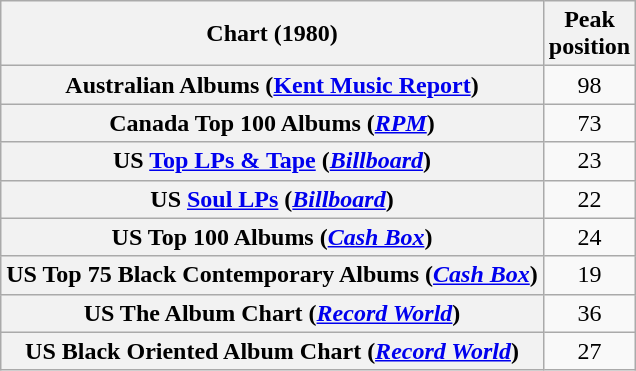<table class="wikitable sortable plainrowheaders" style="text-align:center">
<tr>
<th scope="col">Chart (1980)</th>
<th scope="col">Peak<br>position</th>
</tr>
<tr>
<th scope="row">Australian Albums (<a href='#'>Kent Music Report</a>)</th>
<td>98</td>
</tr>
<tr>
<th scope="row">Canada Top 100 Albums (<em><a href='#'>RPM</a></em>)</th>
<td>73</td>
</tr>
<tr>
<th scope="row">US <a href='#'>Top LPs & Tape</a> (<em><a href='#'>Billboard</a></em>)</th>
<td>23</td>
</tr>
<tr>
<th scope="row">US <a href='#'>Soul LPs</a> (<em><a href='#'>Billboard</a></em>)</th>
<td>22</td>
</tr>
<tr>
<th scope="row">US Top 100 Albums (<em><a href='#'>Cash Box</a></em>)</th>
<td>24</td>
</tr>
<tr>
<th scope="row">US Top 75 Black Contemporary Albums (<em><a href='#'>Cash Box</a></em>)</th>
<td>19</td>
</tr>
<tr>
<th scope="row">US The Album Chart (<em><a href='#'>Record World</a></em>)</th>
<td>36</td>
</tr>
<tr>
<th scope="row">US Black Oriented Album Chart (<em><a href='#'>Record World</a></em>)</th>
<td>27</td>
</tr>
</table>
